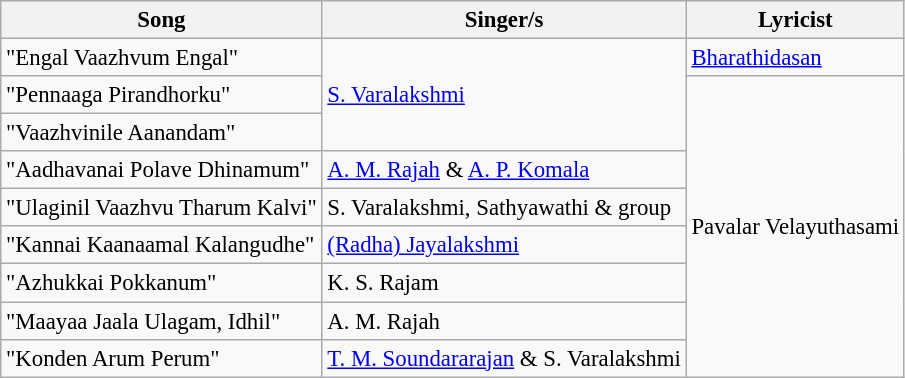<table class="wikitable" style="font-size:95%;">
<tr>
<th>Song</th>
<th>Singer/s</th>
<th>Lyricist</th>
</tr>
<tr>
<td>"Engal Vaazhvum Engal"</td>
<td rowspan=3><a href='#'>S. Varalakshmi</a></td>
<td><a href='#'>Bharathidasan</a></td>
</tr>
<tr>
<td>"Pennaaga Pirandhorku"</td>
<td rowspan=8>Pavalar Velayuthasami</td>
</tr>
<tr>
<td>"Vaazhvinile Aanandam"</td>
</tr>
<tr>
<td>"Aadhavanai Polave Dhinamum"</td>
<td><a href='#'>A. M. Rajah</a> & <a href='#'>A. P. Komala</a></td>
</tr>
<tr>
<td>"Ulaginil Vaazhvu Tharum Kalvi"</td>
<td>S. Varalakshmi, Sathyawathi & group</td>
</tr>
<tr>
<td>"Kannai Kaanaamal Kalangudhe"</td>
<td><a href='#'>(Radha) Jayalakshmi</a></td>
</tr>
<tr>
<td>"Azhukkai Pokkanum"</td>
<td>K. S. Rajam</td>
</tr>
<tr>
<td>"Maayaa Jaala Ulagam, Idhil"</td>
<td>A. M. Rajah</td>
</tr>
<tr>
<td>"Konden Arum Perum"</td>
<td><a href='#'>T. M. Soundararajan</a> & S. Varalakshmi</td>
</tr>
</table>
